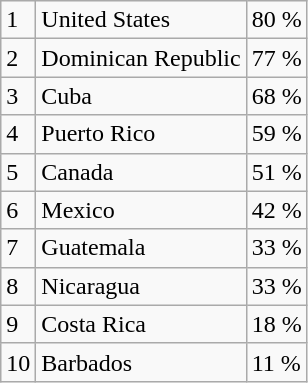<table class="wikitable">
<tr>
<td>1</td>
<td>United States</td>
<td>80 %</td>
</tr>
<tr>
<td>2</td>
<td>Dominican Republic</td>
<td>77 %</td>
</tr>
<tr>
<td>3</td>
<td>Cuba</td>
<td>68 %</td>
</tr>
<tr>
<td>4</td>
<td>Puerto Rico</td>
<td>59 %</td>
</tr>
<tr>
<td>5</td>
<td>Canada</td>
<td>51 %</td>
</tr>
<tr>
<td>6</td>
<td>Mexico</td>
<td>42 %</td>
</tr>
<tr>
<td>7</td>
<td>Guatemala</td>
<td>33 %</td>
</tr>
<tr>
<td>8</td>
<td>Nicaragua</td>
<td>33 %</td>
</tr>
<tr>
<td>9</td>
<td>Costa Rica</td>
<td>18 %</td>
</tr>
<tr>
<td>10</td>
<td>Barbados</td>
<td>11 %</td>
</tr>
</table>
